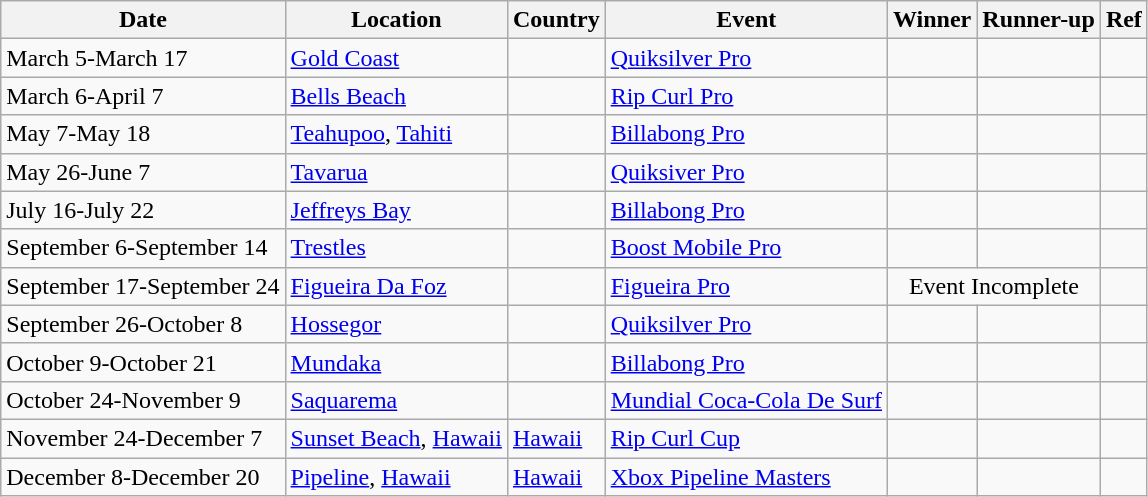<table class="wikitable">
<tr>
<th>Date</th>
<th>Location</th>
<th>Country</th>
<th>Event</th>
<th>Winner</th>
<th>Runner-up</th>
<th>Ref</th>
</tr>
<tr>
<td>March 5-March 17</td>
<td><a href='#'>Gold Coast</a></td>
<td></td>
<td><a href='#'>Quiksilver Pro</a></td>
<td></td>
<td></td>
<td></td>
</tr>
<tr>
<td>March 6-April 7</td>
<td><a href='#'>Bells Beach</a></td>
<td></td>
<td><a href='#'>Rip Curl Pro</a></td>
<td></td>
<td></td>
<td></td>
</tr>
<tr>
<td>May 7-May 18</td>
<td><a href='#'>Teahupoo</a>, <a href='#'>Tahiti</a></td>
<td></td>
<td><a href='#'>Billabong Pro</a></td>
<td></td>
<td></td>
<td></td>
</tr>
<tr>
<td>May 26-June 7</td>
<td><a href='#'>Tavarua</a></td>
<td></td>
<td><a href='#'>Quiksiver Pro</a></td>
<td></td>
<td></td>
<td></td>
</tr>
<tr>
<td>July 16-July 22</td>
<td><a href='#'>Jeffreys Bay</a></td>
<td></td>
<td><a href='#'>Billabong Pro</a></td>
<td></td>
<td></td>
<td></td>
</tr>
<tr>
<td>September 6-September 14</td>
<td><a href='#'>Trestles</a></td>
<td></td>
<td><a href='#'>Boost Mobile Pro</a></td>
<td></td>
<td></td>
<td></td>
</tr>
<tr>
<td>September 17-September 24</td>
<td><a href='#'>Figueira Da Foz</a></td>
<td></td>
<td><a href='#'>Figueira Pro</a></td>
<td colspan="2" align="center">Event Incomplete</td>
<td></td>
</tr>
<tr>
<td>September 26-October 8</td>
<td><a href='#'>Hossegor</a></td>
<td></td>
<td><a href='#'>Quiksilver Pro</a></td>
<td></td>
<td></td>
<td></td>
</tr>
<tr>
<td>October 9-October 21</td>
<td><a href='#'>Mundaka</a></td>
<td></td>
<td><a href='#'>Billabong Pro</a></td>
<td></td>
<td></td>
<td></td>
</tr>
<tr>
<td>October 24-November 9</td>
<td><a href='#'>Saquarema</a></td>
<td></td>
<td><a href='#'>Mundial Coca-Cola De Surf</a></td>
<td></td>
<td></td>
<td></td>
</tr>
<tr>
<td>November 24-December 7</td>
<td><a href='#'>Sunset Beach</a>, <a href='#'>Hawaii</a></td>
<td> <a href='#'>Hawaii</a></td>
<td><a href='#'>Rip Curl Cup</a></td>
<td></td>
<td></td>
<td></td>
</tr>
<tr>
<td>December 8-December 20</td>
<td><a href='#'>Pipeline</a>, <a href='#'>Hawaii</a></td>
<td> <a href='#'>Hawaii</a></td>
<td><a href='#'>Xbox Pipeline Masters</a></td>
<td></td>
<td></td>
<td></td>
</tr>
</table>
